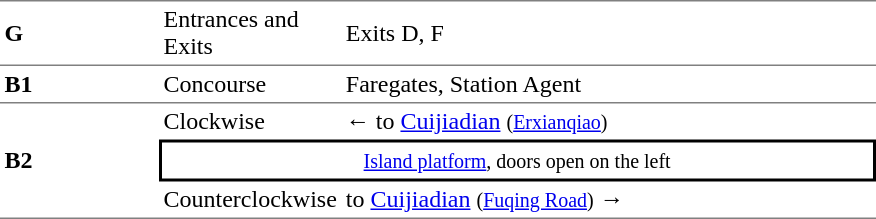<table cellspacing=0 cellpadding=3>
<tr>
<td style="border-top:solid 1px gray;border-bottom:solid 1px gray;" width=100><strong>G</strong></td>
<td style="border-top:solid 1px gray;border-bottom:solid 1px gray;" width=100>Entrances and Exits</td>
<td style="border-top:solid 1px gray;border-bottom:solid 1px gray;" width=350>Exits D, F</td>
</tr>
<tr>
<td style="border-top:solid 0px gray;border-bottom:solid 1px gray;" width=100><strong>B1</strong></td>
<td style="border-top:solid 0px gray;border-bottom:solid 1px gray;" width=100>Concourse</td>
<td style="border-top:solid 0px gray;border-bottom:solid 1px gray;" width=350>Faregates, Station Agent</td>
</tr>
<tr>
<td style="border-bottom:solid 1px gray;" rowspan=3><strong>B2</strong></td>
<td>Clockwise</td>
<td>←  to <a href='#'>Cuijiadian</a> <small>(<a href='#'>Erxianqiao</a>)</small></td>
</tr>
<tr>
<td style="border-right:solid 2px black;border-left:solid 2px black;border-top:solid 2px black;border-bottom:solid 2px black;text-align:center;" colspan=2><small><a href='#'>Island platform</a>, doors open on the left</small></td>
</tr>
<tr>
<td style="border-bottom:solid 1px gray;">Counterclockwise</td>
<td style="border-bottom:solid 1px gray;">  to <a href='#'>Cuijiadian</a> <small>(<a href='#'>Fuqing Road</a>)</small> →</td>
</tr>
</table>
